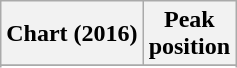<table class="wikitable sortable plainrowheaders" style="text-align:center">
<tr>
<th scope="col">Chart (2016)</th>
<th scope="col">Peak<br>position</th>
</tr>
<tr>
</tr>
<tr>
</tr>
</table>
